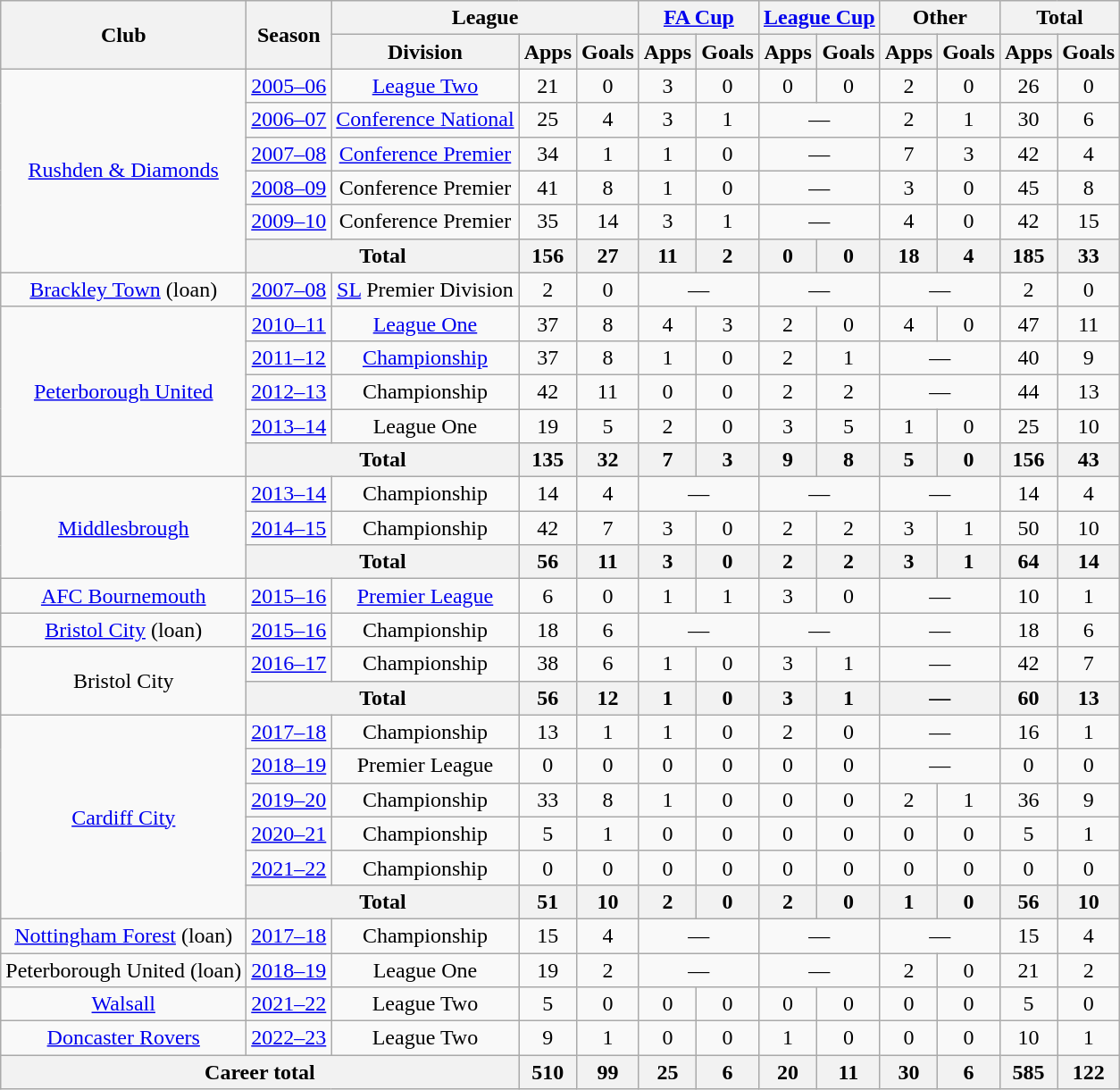<table class=wikitable style="text-align: center;">
<tr>
<th rowspan=2>Club</th>
<th rowspan=2>Season</th>
<th colspan=3>League</th>
<th colspan=2><a href='#'>FA Cup</a></th>
<th colspan=2><a href='#'>League Cup</a></th>
<th colspan=2>Other</th>
<th colspan=2>Total</th>
</tr>
<tr>
<th>Division</th>
<th>Apps</th>
<th>Goals</th>
<th>Apps</th>
<th>Goals</th>
<th>Apps</th>
<th>Goals</th>
<th>Apps</th>
<th>Goals</th>
<th>Apps</th>
<th>Goals</th>
</tr>
<tr>
<td rowspan=6><a href='#'>Rushden & Diamonds</a></td>
<td><a href='#'>2005–06</a></td>
<td><a href='#'>League Two</a></td>
<td>21</td>
<td>0</td>
<td>3</td>
<td>0</td>
<td>0</td>
<td>0</td>
<td>2</td>
<td>0</td>
<td>26</td>
<td>0</td>
</tr>
<tr>
<td><a href='#'>2006–07</a></td>
<td><a href='#'>Conference National</a></td>
<td>25</td>
<td>4</td>
<td>3</td>
<td>1</td>
<td colspan=2>—</td>
<td>2</td>
<td>1</td>
<td>30</td>
<td>6</td>
</tr>
<tr>
<td><a href='#'>2007–08</a></td>
<td><a href='#'>Conference Premier</a></td>
<td>34</td>
<td>1</td>
<td>1</td>
<td>0</td>
<td colspan=2>—</td>
<td>7</td>
<td>3</td>
<td>42</td>
<td>4</td>
</tr>
<tr>
<td><a href='#'>2008–09</a></td>
<td>Conference Premier</td>
<td>41</td>
<td>8</td>
<td>1</td>
<td>0</td>
<td colspan=2>—</td>
<td>3</td>
<td>0</td>
<td>45</td>
<td>8</td>
</tr>
<tr>
<td><a href='#'>2009–10</a></td>
<td>Conference Premier</td>
<td>35</td>
<td>14</td>
<td>3</td>
<td>1</td>
<td colspan=2>—</td>
<td>4</td>
<td>0</td>
<td>42</td>
<td>15</td>
</tr>
<tr>
<th colspan=2>Total</th>
<th>156</th>
<th>27</th>
<th>11</th>
<th>2</th>
<th>0</th>
<th>0</th>
<th>18</th>
<th>4</th>
<th>185</th>
<th>33</th>
</tr>
<tr>
<td><a href='#'>Brackley Town</a> (loan)</td>
<td><a href='#'>2007–08</a></td>
<td><a href='#'>SL</a> Premier Division</td>
<td>2</td>
<td>0</td>
<td colspan=2>—</td>
<td colspan=2>—</td>
<td colspan=2>—</td>
<td>2</td>
<td>0</td>
</tr>
<tr>
<td rowspan=5><a href='#'>Peterborough United</a></td>
<td><a href='#'>2010–11</a></td>
<td><a href='#'>League One</a></td>
<td>37</td>
<td>8</td>
<td>4</td>
<td>3</td>
<td>2</td>
<td>0</td>
<td>4</td>
<td>0</td>
<td>47</td>
<td>11</td>
</tr>
<tr>
<td><a href='#'>2011–12</a></td>
<td><a href='#'>Championship</a></td>
<td>37</td>
<td>8</td>
<td>1</td>
<td>0</td>
<td>2</td>
<td>1</td>
<td colspan=2>—</td>
<td>40</td>
<td>9</td>
</tr>
<tr>
<td><a href='#'>2012–13</a></td>
<td>Championship</td>
<td>42</td>
<td>11</td>
<td>0</td>
<td>0</td>
<td>2</td>
<td>2</td>
<td colspan=2>—</td>
<td>44</td>
<td>13</td>
</tr>
<tr>
<td><a href='#'>2013–14</a></td>
<td>League One</td>
<td>19</td>
<td>5</td>
<td>2</td>
<td>0</td>
<td>3</td>
<td>5</td>
<td>1</td>
<td>0</td>
<td>25</td>
<td>10</td>
</tr>
<tr>
<th colspan=2>Total</th>
<th>135</th>
<th>32</th>
<th>7</th>
<th>3</th>
<th>9</th>
<th>8</th>
<th>5</th>
<th>0</th>
<th>156</th>
<th>43</th>
</tr>
<tr>
<td rowspan=3><a href='#'>Middlesbrough</a></td>
<td><a href='#'>2013–14</a></td>
<td>Championship</td>
<td>14</td>
<td>4</td>
<td colspan=2>—</td>
<td colspan=2>—</td>
<td colspan=2>—</td>
<td>14</td>
<td>4</td>
</tr>
<tr>
<td><a href='#'>2014–15</a></td>
<td>Championship</td>
<td>42</td>
<td>7</td>
<td>3</td>
<td>0</td>
<td>2</td>
<td>2</td>
<td>3</td>
<td>1</td>
<td>50</td>
<td>10</td>
</tr>
<tr>
<th colspan=2>Total</th>
<th>56</th>
<th>11</th>
<th>3</th>
<th>0</th>
<th>2</th>
<th>2</th>
<th>3</th>
<th>1</th>
<th>64</th>
<th>14</th>
</tr>
<tr>
<td><a href='#'>AFC Bournemouth</a></td>
<td><a href='#'>2015–16</a></td>
<td><a href='#'>Premier League</a></td>
<td>6</td>
<td>0</td>
<td>1</td>
<td>1</td>
<td>3</td>
<td>0</td>
<td colspan=2>—</td>
<td>10</td>
<td>1</td>
</tr>
<tr>
<td><a href='#'>Bristol City</a> (loan)</td>
<td><a href='#'>2015–16</a></td>
<td>Championship</td>
<td>18</td>
<td>6</td>
<td colspan=2>—</td>
<td colspan=2>—</td>
<td colspan=2>—</td>
<td>18</td>
<td>6</td>
</tr>
<tr>
<td rowspan=2>Bristol City</td>
<td><a href='#'>2016–17</a></td>
<td>Championship</td>
<td>38</td>
<td>6</td>
<td>1</td>
<td>0</td>
<td>3</td>
<td>1</td>
<td colspan=2>—</td>
<td>42</td>
<td>7</td>
</tr>
<tr>
<th colspan=2>Total</th>
<th>56</th>
<th>12</th>
<th>1</th>
<th>0</th>
<th>3</th>
<th>1</th>
<th colspan=2>—</th>
<th>60</th>
<th>13</th>
</tr>
<tr>
<td rowspan=6><a href='#'>Cardiff City</a></td>
<td><a href='#'>2017–18</a></td>
<td>Championship</td>
<td>13</td>
<td>1</td>
<td>1</td>
<td>0</td>
<td>2</td>
<td>0</td>
<td colspan=2>—</td>
<td>16</td>
<td>1</td>
</tr>
<tr>
<td><a href='#'>2018–19</a></td>
<td>Premier League</td>
<td>0</td>
<td>0</td>
<td>0</td>
<td>0</td>
<td>0</td>
<td>0</td>
<td colspan=2>—</td>
<td>0</td>
<td>0</td>
</tr>
<tr>
<td><a href='#'>2019–20</a></td>
<td>Championship</td>
<td>33</td>
<td>8</td>
<td>1</td>
<td>0</td>
<td>0</td>
<td>0</td>
<td>2</td>
<td>1</td>
<td>36</td>
<td>9</td>
</tr>
<tr>
<td><a href='#'>2020–21</a></td>
<td>Championship</td>
<td>5</td>
<td>1</td>
<td>0</td>
<td>0</td>
<td>0</td>
<td>0</td>
<td>0</td>
<td>0</td>
<td>5</td>
<td>1</td>
</tr>
<tr>
<td><a href='#'>2021–22</a></td>
<td>Championship</td>
<td>0</td>
<td>0</td>
<td>0</td>
<td>0</td>
<td>0</td>
<td>0</td>
<td>0</td>
<td>0</td>
<td>0</td>
<td>0</td>
</tr>
<tr>
<th colspan=2>Total</th>
<th>51</th>
<th>10</th>
<th>2</th>
<th>0</th>
<th>2</th>
<th>0</th>
<th>1</th>
<th>0</th>
<th>56</th>
<th>10</th>
</tr>
<tr>
<td><a href='#'>Nottingham Forest</a> (loan)</td>
<td><a href='#'>2017–18</a></td>
<td>Championship</td>
<td>15</td>
<td>4</td>
<td colspan=2>—</td>
<td colspan=2>—</td>
<td colspan=2>—</td>
<td>15</td>
<td>4</td>
</tr>
<tr>
<td>Peterborough United (loan)</td>
<td><a href='#'>2018–19</a></td>
<td>League One</td>
<td>19</td>
<td>2</td>
<td colspan=2>—</td>
<td colspan=2>—</td>
<td>2</td>
<td>0</td>
<td>21</td>
<td>2</td>
</tr>
<tr>
<td><a href='#'>Walsall</a></td>
<td><a href='#'>2021–22</a></td>
<td>League Two</td>
<td>5</td>
<td>0</td>
<td>0</td>
<td>0</td>
<td>0</td>
<td>0</td>
<td>0</td>
<td>0</td>
<td>5</td>
<td>0</td>
</tr>
<tr>
<td><a href='#'>Doncaster Rovers</a></td>
<td><a href='#'>2022–23</a></td>
<td>League Two</td>
<td>9</td>
<td>1</td>
<td>0</td>
<td>0</td>
<td>1</td>
<td>0</td>
<td>0</td>
<td>0</td>
<td>10</td>
<td>1</td>
</tr>
<tr>
<th colspan=3>Career total</th>
<th>510</th>
<th>99</th>
<th>25</th>
<th>6</th>
<th>20</th>
<th>11</th>
<th>30</th>
<th>6</th>
<th>585</th>
<th>122</th>
</tr>
</table>
